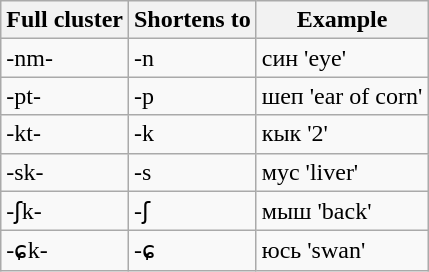<table class="wikitable" border="1">
<tr>
<th>Full cluster</th>
<th>Shortens to</th>
<th>Example</th>
</tr>
<tr>
<td>-nm-</td>
<td>-n</td>
<td>син  'eye'</td>
</tr>
<tr>
<td>-pt-</td>
<td>-p</td>
<td>шеп  'ear of corn'</td>
</tr>
<tr>
<td>-kt-</td>
<td>-k</td>
<td>кык  '2'</td>
</tr>
<tr>
<td>-sk-</td>
<td>-s</td>
<td>мус  'liver'</td>
</tr>
<tr>
<td>-ʃk-</td>
<td>-ʃ</td>
<td>мыш  'back'</td>
</tr>
<tr>
<td>-ɕk-</td>
<td>-ɕ</td>
<td>юсь  'swan'</td>
</tr>
</table>
